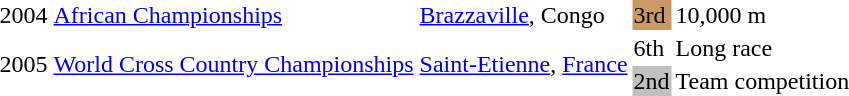<table>
<tr>
<td>2004</td>
<td><a href='#'>African Championships</a></td>
<td><a href='#'>Brazzaville</a>, Congo</td>
<td bgcolor="cc9966">3rd</td>
<td>10,000 m</td>
<td></td>
</tr>
<tr>
<td rowspan=2>2005</td>
<td rowspan=2><a href='#'>World Cross Country Championships</a></td>
<td rowspan=2><a href='#'>Saint-Etienne</a>, <a href='#'>France</a></td>
<td>6th</td>
<td>Long race</td>
<td></td>
</tr>
<tr>
<td bgcolor="silver">2nd</td>
<td>Team competition</td>
<td></td>
</tr>
</table>
